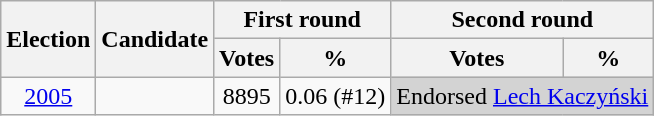<table class=wikitable style=text-align:center>
<tr>
<th rowspan=2>Election</th>
<th rowspan=2>Candidate</th>
<th colspan=2>First round</th>
<th colspan=2>Second round</th>
</tr>
<tr>
<th>Votes</th>
<th>%</th>
<th>Votes</th>
<th>%</th>
</tr>
<tr>
<td><a href='#'>2005</a></td>
<td></td>
<td>8895</td>
<td>0.06 (#12)</td>
<td colspan=2 style="background:lightgrey;">Endorsed <a href='#'>Lech Kaczyński</a></td>
</tr>
</table>
